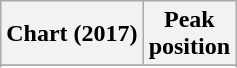<table class="wikitable sortable plainrowheaders" style="text-align:center">
<tr>
<th scope="col">Chart (2017)</th>
<th scope="col">Peak<br>position</th>
</tr>
<tr>
</tr>
<tr>
</tr>
<tr>
</tr>
<tr>
</tr>
</table>
